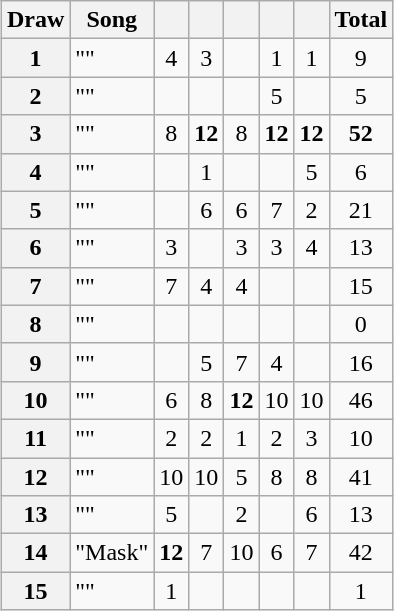<table class="wikitable collapsible plainrowheaders" style="margin: 1em auto 1em auto; text-align:center;">
<tr>
<th>Draw</th>
<th>Song</th>
<th><small></small></th>
<th><small></small></th>
<th><small></small></th>
<th><small></small></th>
<th><small></small></th>
<th>Total</th>
</tr>
<tr>
<th scope="row" style="text-align:center;">1</th>
<td align="left">""</td>
<td>4</td>
<td>3</td>
<td></td>
<td>1</td>
<td>1</td>
<td>9</td>
</tr>
<tr>
<th scope="row" style="text-align:center;">2</th>
<td align="left">""</td>
<td></td>
<td></td>
<td></td>
<td>5</td>
<td></td>
<td>5</td>
</tr>
<tr>
<th scope="row" style="text-align:center;">3</th>
<td align="left">""</td>
<td>8</td>
<td><strong>12</strong></td>
<td>8</td>
<td><strong>12</strong></td>
<td><strong>12</strong></td>
<td><strong>52</strong></td>
</tr>
<tr>
<th scope="row" style="text-align:center;">4</th>
<td align="left">""</td>
<td></td>
<td>1</td>
<td></td>
<td></td>
<td>5</td>
<td>6</td>
</tr>
<tr>
<th scope="row" style="text-align:center;">5</th>
<td align="left">""</td>
<td></td>
<td>6</td>
<td>6</td>
<td>7</td>
<td>2</td>
<td>21</td>
</tr>
<tr>
<th scope="row" style="text-align:center;">6</th>
<td align="left">""</td>
<td>3</td>
<td></td>
<td>3</td>
<td>3</td>
<td>4</td>
<td>13</td>
</tr>
<tr>
<th scope="row" style="text-align:center;">7</th>
<td align="left">""</td>
<td>7</td>
<td>4</td>
<td>4</td>
<td></td>
<td></td>
<td>15</td>
</tr>
<tr>
<th scope="row" style="text-align:center;">8</th>
<td align="left">""</td>
<td></td>
<td></td>
<td></td>
<td></td>
<td></td>
<td>0</td>
</tr>
<tr>
<th scope="row" style="text-align:center;">9</th>
<td align="left">""</td>
<td></td>
<td>5</td>
<td>7</td>
<td>4</td>
<td></td>
<td>16</td>
</tr>
<tr>
<th scope="row" style="text-align:center;">10</th>
<td align="left">""</td>
<td>6</td>
<td>8</td>
<td><strong>12</strong></td>
<td>10</td>
<td>10</td>
<td>46</td>
</tr>
<tr>
<th scope="row" style="text-align:center;">11</th>
<td align="left">""</td>
<td>2</td>
<td>2</td>
<td>1</td>
<td>2</td>
<td>3</td>
<td>10</td>
</tr>
<tr>
<th scope="row" style="text-align:center;">12</th>
<td align="left">""</td>
<td>10</td>
<td>10</td>
<td>5</td>
<td>8</td>
<td>8</td>
<td>41</td>
</tr>
<tr>
<th scope="row" style="text-align:center;">13</th>
<td align="left">""</td>
<td>5</td>
<td></td>
<td>2</td>
<td></td>
<td>6</td>
<td>13</td>
</tr>
<tr>
<th scope="row" style="text-align:center;">14</th>
<td align="left">"Mask"</td>
<td><strong>12</strong></td>
<td>7</td>
<td>10</td>
<td>6</td>
<td>7</td>
<td>42</td>
</tr>
<tr>
<th scope="row" style="text-align:center;">15</th>
<td align="left">""</td>
<td>1</td>
<td></td>
<td></td>
<td></td>
<td></td>
<td>1</td>
</tr>
</table>
